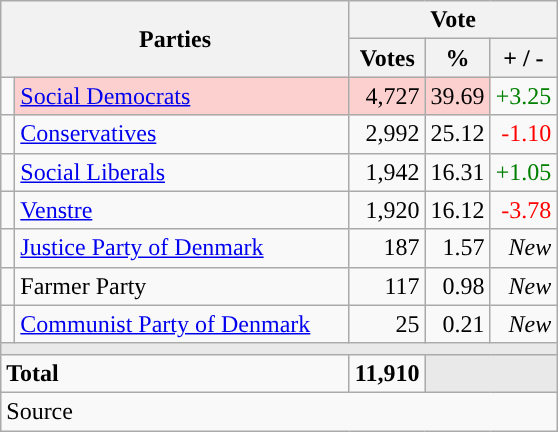<table class="wikitable" style="text-align:right;">
<tr>
<th style="text-align:centre;" rowspan="2" colspan="2" width="225">Parties</th>
<th colspan="3">Vote</th>
</tr>
<tr>
<th width="15">Votes</th>
<th width="15">%</th>
<th width="15">+ / -</th>
</tr>
<tr>
<td width="2" style="color:inherit;background:"></td>
<td bgcolor=#fbd0ce  align="left"><a href='#'>Social Democrats</a></td>
<td bgcolor=#fbd0ce>4,727</td>
<td bgcolor=#fbd0ce>39.69</td>
<td style=color:green;>+3.25</td>
</tr>
<tr>
<td width="2" style="color:inherit;background:"></td>
<td align="left"><a href='#'>Conservatives</a></td>
<td>2,992</td>
<td>25.12</td>
<td style=color:red;>-1.10</td>
</tr>
<tr>
<td width="2" style="color:inherit;background:"></td>
<td align="left"><a href='#'>Social Liberals</a></td>
<td>1,942</td>
<td>16.31</td>
<td style=color:green;>+1.05</td>
</tr>
<tr>
<td width="2" style="color:inherit;background:"></td>
<td align="left"><a href='#'>Venstre</a></td>
<td>1,920</td>
<td>16.12</td>
<td style=color:red;>-3.78</td>
</tr>
<tr>
<td width="2" style="color:inherit;background:"></td>
<td align="left"><a href='#'>Justice Party of Denmark</a></td>
<td>187</td>
<td>1.57</td>
<td><em>New</em></td>
</tr>
<tr>
<td width="2" style="color:inherit;background:"></td>
<td align="left">Farmer Party</td>
<td>117</td>
<td>0.98</td>
<td><em>New</em></td>
</tr>
<tr>
<td width="2" style="color:inherit;background:"></td>
<td align="left"><a href='#'>Communist Party of Denmark</a></td>
<td>25</td>
<td>0.21</td>
<td><em>New</em></td>
</tr>
<tr>
<td colspan="7" bgcolor="#E9E9E9"></td>
</tr>
<tr>
<td align="left" colspan="2"><strong>Total</strong></td>
<td><strong>11,910</strong></td>
<td bgcolor="#E9E9E9" colspan="2"></td>
</tr>
<tr>
<td align="left" colspan="6">Source</td>
</tr>
</table>
